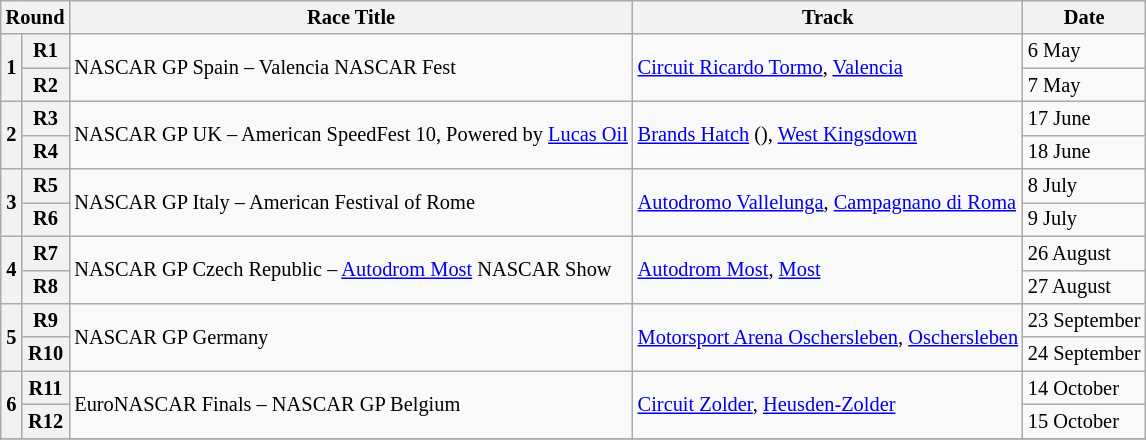<table class="wikitable" style="font-size:85%;">
<tr>
<th colspan=2>Round</th>
<th>Race Title</th>
<th>Track</th>
<th>Date</th>
</tr>
<tr>
<th rowspan=2>1</th>
<th>R1</th>
<td rowspan=2>NASCAR GP Spain – Valencia NASCAR Fest</td>
<td rowspan=2> <a href='#'>Circuit Ricardo Tormo</a>, <a href='#'>Valencia</a></td>
<td>6 May</td>
</tr>
<tr>
<th>R2</th>
<td>7 May</td>
</tr>
<tr>
<th rowspan=2>2</th>
<th>R3</th>
<td rowspan=2>NASCAR GP UK – American SpeedFest 10, Powered by <a href='#'>Lucas Oil</a></td>
<td rowspan=2> <a href='#'>Brands Hatch</a> (), <a href='#'>West Kingsdown</a></td>
<td>17 June</td>
</tr>
<tr>
<th>R4</th>
<td>18 June</td>
</tr>
<tr>
<th rowspan=2>3</th>
<th>R5</th>
<td rowspan=2>NASCAR GP Italy – American Festival of Rome</td>
<td rowspan=2> <a href='#'>Autodromo Vallelunga</a>, <a href='#'>Campagnano di Roma</a></td>
<td>8 July</td>
</tr>
<tr>
<th>R6</th>
<td>9 July</td>
</tr>
<tr>
<th rowspan=2>4</th>
<th>R7</th>
<td rowspan=2>NASCAR GP Czech Republic – <a href='#'>Autodrom Most</a> NASCAR Show</td>
<td rowspan=2> <a href='#'>Autodrom Most</a>, <a href='#'>Most</a></td>
<td>26 August</td>
</tr>
<tr>
<th>R8</th>
<td>27 August</td>
</tr>
<tr>
<th rowspan=2>5</th>
<th>R9</th>
<td rowspan=2>NASCAR GP Germany</td>
<td rowspan=2> <a href='#'>Motorsport Arena Oschersleben</a>, <a href='#'>Oschersleben</a></td>
<td>23 September</td>
</tr>
<tr>
<th>R10</th>
<td>24 September</td>
</tr>
<tr>
<th rowspan=2>6</th>
<th>R11</th>
<td rowspan=2>EuroNASCAR Finals – NASCAR GP Belgium</td>
<td rowspan=2> <a href='#'>Circuit Zolder</a>, <a href='#'>Heusden-Zolder</a></td>
<td>14 October</td>
</tr>
<tr>
<th>R12</th>
<td>15 October</td>
</tr>
<tr>
</tr>
</table>
